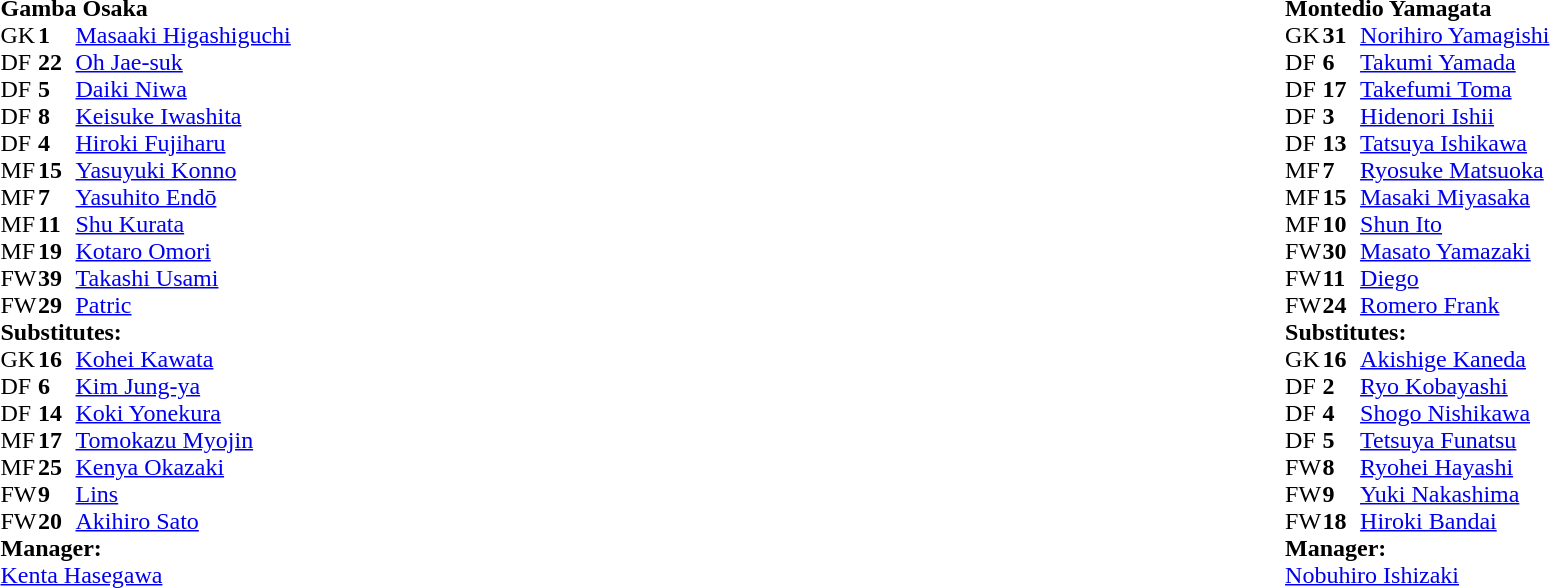<table width="100%">
<tr>
<td valign="top" width="50%"><br><table style="font-size: 100%" cellspacing="0" cellpadding="0">
<tr>
<td colspan="4"><strong>Gamba Osaka</strong></td>
</tr>
<tr>
<th width="25"></th>
<th width="25"></th>
</tr>
<tr>
<td>GK</td>
<td><strong>1</strong></td>
<td> <a href='#'>Masaaki Higashiguchi</a></td>
</tr>
<tr>
<td>DF</td>
<td><strong>22</strong></td>
<td> <a href='#'>Oh Jae-suk</a></td>
</tr>
<tr>
<td>DF</td>
<td><strong>5</strong></td>
<td> <a href='#'>Daiki Niwa</a></td>
</tr>
<tr>
<td>DF</td>
<td><strong>8</strong></td>
<td> <a href='#'>Keisuke Iwashita</a></td>
<td></td>
</tr>
<tr>
<td>DF</td>
<td><strong>4</strong></td>
<td> <a href='#'>Hiroki Fujiharu</a></td>
</tr>
<tr>
<td>MF</td>
<td><strong>15</strong></td>
<td> <a href='#'>Yasuyuki Konno</a></td>
</tr>
<tr>
<td>MF</td>
<td><strong>7</strong></td>
<td> <a href='#'>Yasuhito Endō</a></td>
</tr>
<tr>
<td>MF</td>
<td><strong>11</strong></td>
<td> <a href='#'>Shu Kurata</a></td>
</tr>
<tr>
<td>MF</td>
<td><strong>19</strong></td>
<td> <a href='#'>Kotaro Omori</a></td>
<td></td>
</tr>
<tr>
<td>FW</td>
<td><strong>39</strong></td>
<td> <a href='#'>Takashi Usami</a></td>
</tr>
<tr>
<td>FW</td>
<td><strong>29</strong></td>
<td> <a href='#'>Patric</a></td>
<td></td>
</tr>
<tr>
<td colspan="4"><strong>Substitutes:</strong></td>
</tr>
<tr>
<td>GK</td>
<td><strong>16</strong></td>
<td> <a href='#'>Kohei Kawata</a></td>
</tr>
<tr>
<td>DF</td>
<td><strong>6</strong></td>
<td> <a href='#'>Kim Jung-ya</a></td>
<td></td>
</tr>
<tr>
<td>DF</td>
<td><strong>14</strong></td>
<td> <a href='#'>Koki Yonekura</a></td>
</tr>
<tr>
<td>MF</td>
<td><strong>17</strong></td>
<td> <a href='#'>Tomokazu Myojin</a></td>
<td></td>
</tr>
<tr>
<td>MF</td>
<td><strong>25</strong></td>
<td> <a href='#'>Kenya Okazaki</a></td>
</tr>
<tr>
<td>FW</td>
<td><strong>9</strong></td>
<td> <a href='#'>Lins</a></td>
<td></td>
</tr>
<tr>
<td>FW</td>
<td><strong>20</strong></td>
<td> <a href='#'>Akihiro Sato</a></td>
</tr>
<tr>
<td colspan="4"><strong>Manager:</strong></td>
</tr>
<tr>
<td colspan="3"> <a href='#'>Kenta Hasegawa</a></td>
</tr>
</table>
</td>
<td valign="top" width="50%"><br><table style="font-size: 100%" cellspacing="0" cellpadding="0" align="center">
<tr>
<td colspan="4"><strong>Montedio Yamagata</strong></td>
</tr>
<tr>
<th width="25"></th>
<th width="25"></th>
</tr>
<tr>
<td>GK</td>
<td><strong>31</strong></td>
<td> <a href='#'>Norihiro Yamagishi</a></td>
</tr>
<tr>
<td>DF</td>
<td><strong>6</strong></td>
<td> <a href='#'>Takumi Yamada</a></td>
</tr>
<tr>
<td>DF</td>
<td><strong>17</strong></td>
<td> <a href='#'>Takefumi Toma</a></td>
</tr>
<tr>
<td>DF</td>
<td><strong>3</strong></td>
<td> <a href='#'>Hidenori Ishii</a></td>
</tr>
<tr>
<td>DF</td>
<td><strong>13</strong></td>
<td> <a href='#'>Tatsuya Ishikawa</a></td>
</tr>
<tr>
<td>MF</td>
<td><strong>7</strong></td>
<td> <a href='#'>Ryosuke Matsuoka</a></td>
</tr>
<tr>
<td>MF</td>
<td><strong>15</strong></td>
<td> <a href='#'>Masaki Miyasaka</a></td>
</tr>
<tr>
<td>MF</td>
<td><strong>10</strong></td>
<td> <a href='#'>Shun Ito</a></td>
<td></td>
</tr>
<tr>
<td>FW</td>
<td><strong>30</strong></td>
<td> <a href='#'>Masato Yamazaki</a></td>
<td></td>
</tr>
<tr>
<td>FW</td>
<td><strong>11</strong></td>
<td> <a href='#'>Diego</a></td>
</tr>
<tr>
<td>FW</td>
<td><strong>24</strong></td>
<td> <a href='#'>Romero Frank</a></td>
<td></td>
</tr>
<tr>
<td colspan="4"><strong>Substitutes:</strong></td>
</tr>
<tr>
<td>GK</td>
<td><strong>16</strong></td>
<td> <a href='#'>Akishige Kaneda</a></td>
</tr>
<tr>
<td>DF</td>
<td><strong>2</strong></td>
<td> <a href='#'>Ryo Kobayashi</a></td>
</tr>
<tr>
<td>DF</td>
<td><strong>4</strong></td>
<td> <a href='#'>Shogo Nishikawa</a></td>
</tr>
<tr>
<td>DF</td>
<td><strong>5</strong></td>
<td> <a href='#'>Tetsuya Funatsu</a></td>
<td></td>
</tr>
<tr>
<td>FW</td>
<td><strong>8</strong></td>
<td> <a href='#'>Ryohei Hayashi</a></td>
<td></td>
</tr>
<tr>
<td>FW</td>
<td><strong>9</strong></td>
<td> <a href='#'>Yuki Nakashima</a></td>
<td></td>
</tr>
<tr>
<td>FW</td>
<td><strong>18</strong></td>
<td> <a href='#'>Hiroki Bandai</a></td>
</tr>
<tr>
<td colspan="4"><strong>Manager:</strong></td>
</tr>
<tr>
<td colspan="3"> <a href='#'>Nobuhiro Ishizaki</a></td>
</tr>
</table>
</td>
</tr>
</table>
